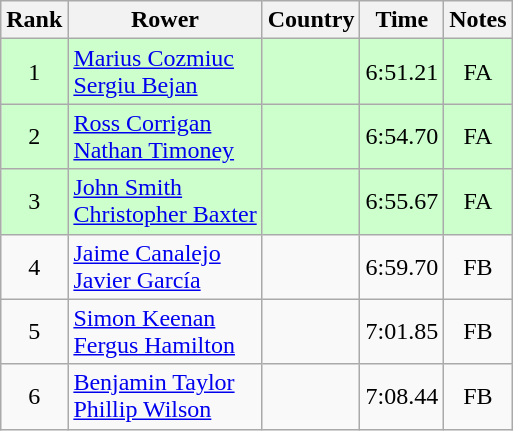<table class="wikitable" style="text-align:center">
<tr>
<th>Rank</th>
<th>Rower</th>
<th>Country</th>
<th>Time</th>
<th>Notes</th>
</tr>
<tr bgcolor=ccffcc>
<td>1</td>
<td align="left"><a href='#'>Marius Cozmiuc</a><br><a href='#'>Sergiu Bejan</a></td>
<td align="left"></td>
<td>6:51.21</td>
<td>FA</td>
</tr>
<tr bgcolor=ccffcc>
<td>2</td>
<td align="left"><a href='#'>Ross Corrigan</a><br><a href='#'>Nathan Timoney</a></td>
<td align="left"></td>
<td>6:54.70</td>
<td>FA</td>
</tr>
<tr bgcolor=ccffcc>
<td>3</td>
<td align="left"><a href='#'>John Smith</a><br><a href='#'>Christopher Baxter</a></td>
<td align="left"></td>
<td>6:55.67</td>
<td>FA</td>
</tr>
<tr>
<td>4</td>
<td align="left"><a href='#'>Jaime Canalejo</a><br><a href='#'>Javier García</a></td>
<td align="left"></td>
<td>6:59.70</td>
<td>FB</td>
</tr>
<tr>
<td>5</td>
<td align="left"><a href='#'>Simon Keenan</a><br><a href='#'>Fergus Hamilton</a></td>
<td align="left"></td>
<td>7:01.85</td>
<td>FB</td>
</tr>
<tr>
<td>6</td>
<td align="left"><a href='#'>Benjamin Taylor</a><br><a href='#'>Phillip Wilson</a></td>
<td align="left"></td>
<td>7:08.44</td>
<td>FB</td>
</tr>
</table>
